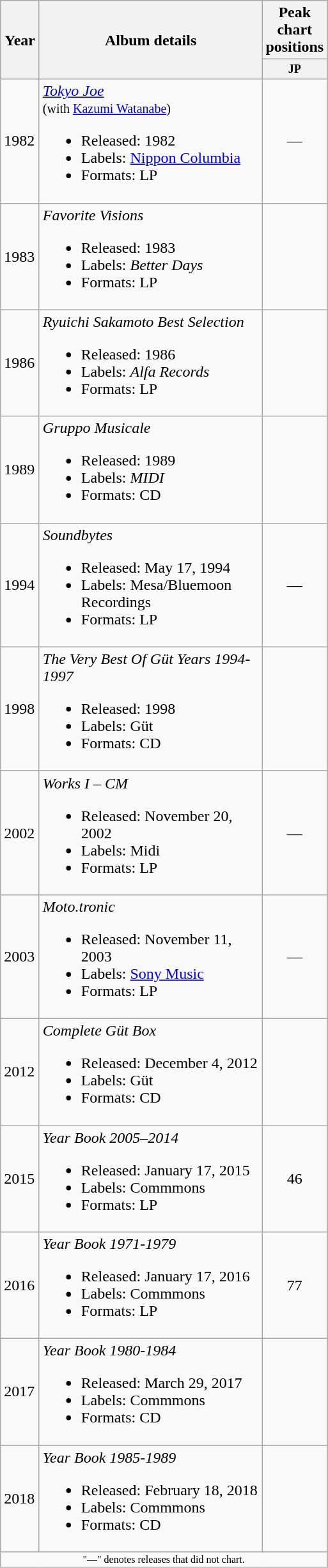<table class="wikitable">
<tr>
<th width="33" rowspan="2">Year</th>
<th rowspan="2" style="width:225px;">Album details</th>
<th colspan="1">Peak chart positions</th>
</tr>
<tr>
<th style="width:3.5em;font-size:75%">JP<br></th>
</tr>
<tr>
<td>1982</td>
<td align="left"><em><a href='#'>Tokyo Joe</a></em><br><small>(with <a href='#'>Kazumi Watanabe</a>)</small><br><ul><li>Released: 1982</li><li>Labels: <a href='#'>Nippon Columbia</a></li><li>Formats: LP</li></ul></td>
<td style="text-align:center;">—</td>
</tr>
<tr>
<td>1983</td>
<td><em>Favorite Visions</em><br><ul><li>Released: 1983</li><li>Labels: <em>Better Days</em></li><li>Formats: LP</li></ul></td>
<td align="center"></td>
</tr>
<tr>
<td>1986</td>
<td><em>Ryuichi Sakamoto Best Selection</em><br><ul><li>Released: 1986</li><li>Labels: <em>Alfa Records</em></li><li>Formats: LP</li></ul></td>
<td align="center"></td>
</tr>
<tr>
<td>1989</td>
<td><em>Gruppo Musicale</em><br><ul><li>Released: 1989</li><li>Labels: <em>MIDI</em></li><li>Formats: CD</li></ul></td>
<td align="center"></td>
</tr>
<tr>
<td>1994</td>
<td align="left"><em>Soundbytes</em><br><ul><li>Released: May 17, 1994</li><li>Labels: Mesa/Bluemoon Recordings</li><li>Formats: LP</li></ul></td>
<td style="text-align:center;">—</td>
</tr>
<tr>
<td>1998</td>
<td><em>The Very Best Of Güt Years 1994-1997</em><br><ul><li>Released: 1998</li><li>Labels: Güt</li><li>Formats: CD</li></ul></td>
<td align="center"></td>
</tr>
<tr>
<td>2002</td>
<td align="left"><em>Works I – CM</em><br><ul><li>Released: November 20, 2002</li><li>Labels: Midi</li><li>Formats: LP</li></ul></td>
<td style="text-align:center;">—</td>
</tr>
<tr>
<td>2003</td>
<td align="left"><em>Moto.tronic</em><br><ul><li>Released: November 11, 2003</li><li>Labels: <a href='#'>Sony Music</a></li><li>Formats: LP</li></ul></td>
<td style="text-align:center;">—</td>
</tr>
<tr>
<td>2012</td>
<td><em>Complete Güt Box</em><br><ul><li>Released: December 4, 2012</li><li>Labels: Güt</li><li>Formats: CD</li></ul></td>
<td align="center"></td>
</tr>
<tr>
<td>2015</td>
<td align="left"><em>Year Book 2005–2014</em><br><ul><li>Released: January 17, 2015</li><li>Labels: Commmons</li><li>Formats: LP</li></ul></td>
<td style="text-align:center;">46</td>
</tr>
<tr>
<td>2016</td>
<td align="left"><em>Year Book 1971-1979</em><br><ul><li>Released: January 17, 2016</li><li>Labels: Commmons</li><li>Formats: LP</li></ul></td>
<td style="text-align:center;">77</td>
</tr>
<tr>
<td>2017</td>
<td align="left"><em>Year Book 1980-1984</em><br><ul><li>Released: March 29, 2017</li><li>Labels: Commmons</li><li>Formats: CD</li></ul></td>
<td style="text-align:center;"></td>
</tr>
<tr>
<td>2018</td>
<td align="left"><em>Year Book 1985-1989</em><br><ul><li>Released: February 18, 2018</li><li>Labels: Commmons</li><li>Formats: CD</li></ul></td>
<td style="text-align:center;"></td>
</tr>
<tr>
<td colspan="11" style="text-align:center; font-size:8pt;">"—" denotes releases that did not chart.</td>
</tr>
</table>
